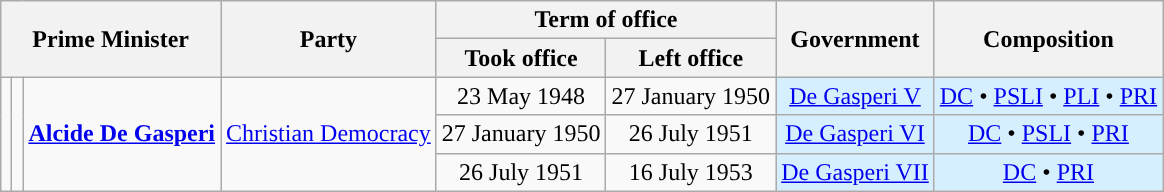<table class="wikitable" style="text-align:center">
<tr>
<th colspan=3 rowspan=2>Prime Minister</th>
<th rowspan=2>Party</th>
<th colspan=2>Term of office</th>
<th rowspan=2>Government</th>
<th rowspan=2>Composition</th>
</tr>
<tr>
<th>Took office</th>
<th>Left office</th>
</tr>
<tr>
<td rowspan="3" style="background:"></td>
<td rowspan="3"></td>
<td rowspan="3"><strong><a href='#'>Alcide De Gasperi</a></strong><br></td>
<td rowspan="3"><a href='#'>Christian Democracy</a></td>
<td class="nowrap">23 May 1948</td>
<td class="nowrap">27 January 1950</td>
<td bgcolor=#D5EFFF><a href='#'>De Gasperi V</a></td>
<td bgcolor=#D5EFFF><a href='#'>DC</a> • <a href='#'>PSLI</a> • <a href='#'>PLI</a> • <a href='#'>PRI</a><br></td>
</tr>
<tr>
<td>27 January 1950</td>
<td>26 July 1951</td>
<td bgcolor=#D5EFFF><a href='#'>De Gasperi VI</a></td>
<td bgcolor=#D5EFFF><a href='#'>DC</a> • <a href='#'>PSLI</a> • <a href='#'>PRI</a><br></td>
</tr>
<tr>
<td>26 July 1951</td>
<td>16 July 1953</td>
<td bgcolor=#D5EFFF><a href='#'>De Gasperi VII</a></td>
<td bgcolor=#D5EFFF><a href='#'>DC</a> • <a href='#'>PRI</a><br></td>
</tr>
</table>
